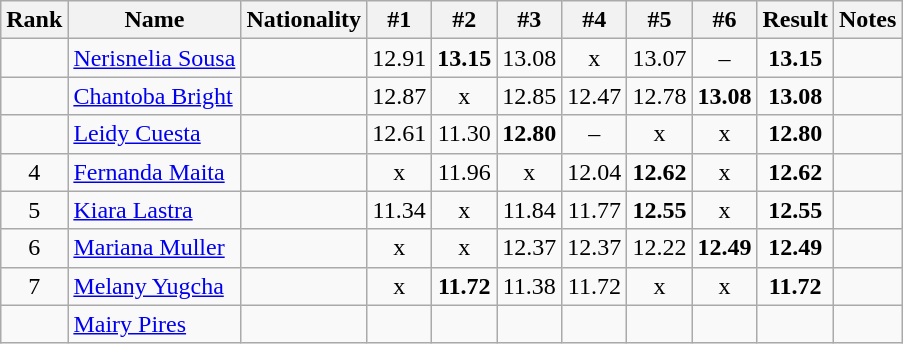<table class="wikitable sortable" style="text-align:center">
<tr>
<th>Rank</th>
<th>Name</th>
<th>Nationality</th>
<th>#1</th>
<th>#2</th>
<th>#3</th>
<th>#4</th>
<th>#5</th>
<th>#6</th>
<th>Result</th>
<th>Notes</th>
</tr>
<tr>
<td></td>
<td align=left><a href='#'>Nerisnelia Sousa</a></td>
<td align=left></td>
<td>12.91</td>
<td><strong>13.15</strong></td>
<td>13.08</td>
<td>x</td>
<td>13.07</td>
<td>–</td>
<td><strong>13.15</strong></td>
<td></td>
</tr>
<tr>
<td></td>
<td align=left><a href='#'>Chantoba Bright</a></td>
<td align=left></td>
<td>12.87</td>
<td>x</td>
<td>12.85</td>
<td>12.47</td>
<td>12.78</td>
<td><strong>13.08</strong></td>
<td><strong>13.08</strong></td>
<td></td>
</tr>
<tr>
<td></td>
<td align=left><a href='#'>Leidy Cuesta</a></td>
<td align=left></td>
<td>12.61</td>
<td>11.30</td>
<td><strong>12.80</strong></td>
<td>–</td>
<td>x</td>
<td>x</td>
<td><strong>12.80</strong></td>
<td></td>
</tr>
<tr>
<td>4</td>
<td align=left><a href='#'>Fernanda Maita</a></td>
<td align=left></td>
<td>x</td>
<td>11.96</td>
<td>x</td>
<td>12.04</td>
<td><strong>12.62</strong></td>
<td>x</td>
<td><strong>12.62</strong></td>
<td></td>
</tr>
<tr>
<td>5</td>
<td align=left><a href='#'>Kiara Lastra</a></td>
<td align=left></td>
<td>11.34</td>
<td>x</td>
<td>11.84</td>
<td>11.77</td>
<td><strong>12.55</strong></td>
<td>x</td>
<td><strong>12.55</strong></td>
<td></td>
</tr>
<tr>
<td>6</td>
<td align=left><a href='#'>Mariana Muller</a></td>
<td align=left></td>
<td>x</td>
<td>x</td>
<td>12.37</td>
<td>12.37</td>
<td>12.22</td>
<td><strong>12.49</strong></td>
<td><strong>12.49</strong></td>
<td></td>
</tr>
<tr>
<td>7</td>
<td align=left><a href='#'>Melany Yugcha</a></td>
<td align=left></td>
<td>x</td>
<td><strong>11.72</strong></td>
<td>11.38</td>
<td>11.72</td>
<td>x</td>
<td>x</td>
<td><strong>11.72</strong></td>
<td></td>
</tr>
<tr>
<td></td>
<td align=left><a href='#'>Mairy Pires</a></td>
<td align=left></td>
<td></td>
<td></td>
<td></td>
<td></td>
<td></td>
<td></td>
<td><strong></strong></td>
<td></td>
</tr>
</table>
